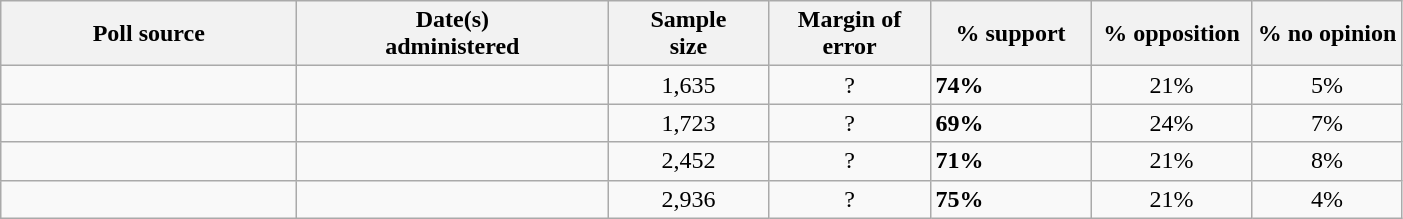<table class="wikitable">
<tr style="text-align:right;">
<th style="width:190px;">Poll source</th>
<th style="width:200px;">Date(s)<br>administered</th>
<th style="width:100px;">Sample<br>size</th>
<th style="width:100px;">Margin of<br>error</th>
<th style="width:100px;">% support</th>
<th style="width:100px;">% opposition</th>
<th ="width:40px;">% no opinion</th>
</tr>
<tr>
<td></td>
<td align=center></td>
<td align=center>1,635</td>
<td align=center>?</td>
<td><strong>74%</strong></td>
<td align=center>21%</td>
<td align=center>5%</td>
</tr>
<tr>
<td></td>
<td align=center></td>
<td align=center>1,723</td>
<td align=center>?</td>
<td><strong>69%</strong></td>
<td align=center>24%</td>
<td align=center>7%</td>
</tr>
<tr>
<td></td>
<td align=center></td>
<td align=center>2,452</td>
<td align=center>?</td>
<td><strong>71%</strong></td>
<td align=center>21%</td>
<td align=center>8%</td>
</tr>
<tr>
<td></td>
<td align=center></td>
<td align=center>2,936</td>
<td align=center>?</td>
<td><strong>75%</strong></td>
<td align=center>21%</td>
<td align=center>4%</td>
</tr>
</table>
